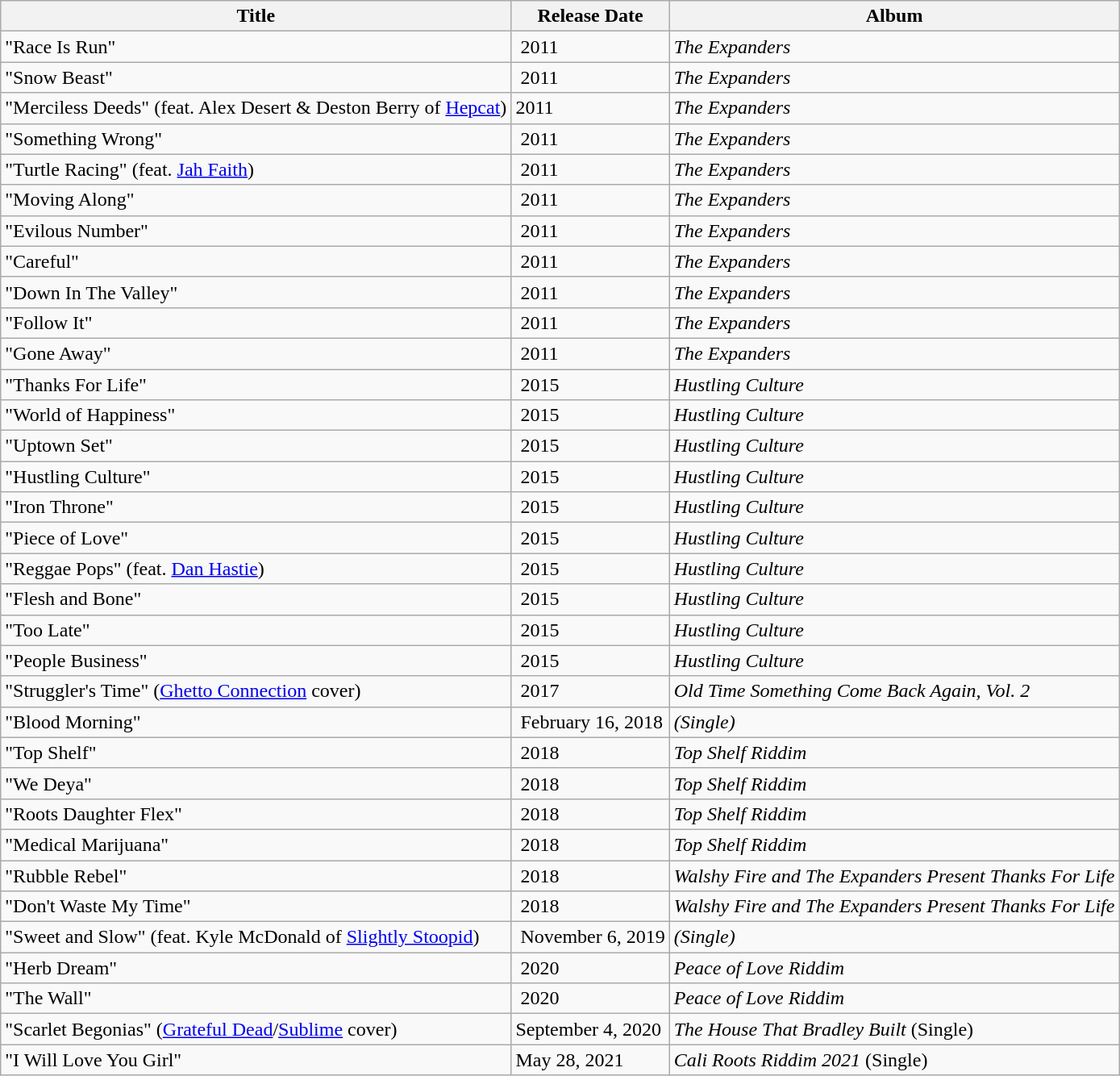<table class="wikitable">
<tr>
<th>Title</th>
<th>Release Date</th>
<th>Album</th>
</tr>
<tr>
<td>"Race Is Run"</td>
<td> 2011</td>
<td><em>The Expanders</em></td>
</tr>
<tr>
<td>"Snow Beast"</td>
<td> 2011</td>
<td><em>The Expanders</em></td>
</tr>
<tr>
<td>"Merciless Deeds" (feat. Alex Desert & Deston Berry of <a href='#'>Hepcat</a>)</td>
<td>2011</td>
<td><em>The Expanders</em></td>
</tr>
<tr>
<td>"Something Wrong"</td>
<td> 2011</td>
<td><em>The Expanders</em></td>
</tr>
<tr>
<td>"Turtle Racing" (feat. <a href='#'>Jah Faith</a>)</td>
<td> 2011</td>
<td><em>The Expanders</em></td>
</tr>
<tr>
<td>"Moving Along"</td>
<td> 2011</td>
<td><em>The Expanders</em></td>
</tr>
<tr>
<td>"Evilous Number"</td>
<td> 2011</td>
<td><em>The Expanders</em></td>
</tr>
<tr>
<td>"Careful"</td>
<td> 2011</td>
<td><em>The Expanders</em></td>
</tr>
<tr>
<td>"Down In The Valley"</td>
<td> 2011</td>
<td><em>The Expanders</em></td>
</tr>
<tr>
<td>"Follow It"</td>
<td> 2011</td>
<td><em>The Expanders</em></td>
</tr>
<tr>
<td>"Gone Away"</td>
<td> 2011</td>
<td><em>The Expanders</em></td>
</tr>
<tr>
<td>"Thanks For Life"</td>
<td> 2015</td>
<td><em>Hustling Culture</em></td>
</tr>
<tr>
<td>"World of Happiness"</td>
<td> 2015</td>
<td><em>Hustling Culture</em></td>
</tr>
<tr>
<td>"Uptown Set"</td>
<td> 2015</td>
<td><em>Hustling Culture</em></td>
</tr>
<tr>
<td>"Hustling Culture"</td>
<td> 2015</td>
<td><em>Hustling Culture</em></td>
</tr>
<tr>
<td>"Iron Throne"</td>
<td> 2015</td>
<td><em>Hustling Culture</em></td>
</tr>
<tr>
<td>"Piece of Love"</td>
<td> 2015</td>
<td><em>Hustling Culture</em></td>
</tr>
<tr>
<td>"Reggae Pops" (feat. <a href='#'>Dan Hastie</a>)</td>
<td> 2015</td>
<td><em>Hustling Culture</em></td>
</tr>
<tr>
<td>"Flesh and Bone"</td>
<td> 2015</td>
<td><em>Hustling Culture</em></td>
</tr>
<tr>
<td>"Too Late"</td>
<td> 2015</td>
<td><em>Hustling Culture</em></td>
</tr>
<tr>
<td>"People Business"</td>
<td> 2015</td>
<td><em>Hustling Culture</em></td>
</tr>
<tr>
<td>"Struggler's Time" (<a href='#'>Ghetto Connection</a> cover)</td>
<td> 2017</td>
<td><em>Old Time Something Come Back Again, Vol. 2</em></td>
</tr>
<tr>
<td>"Blood Morning"</td>
<td> February 16, 2018</td>
<td><em>(Single)</em></td>
</tr>
<tr>
<td>"Top Shelf"</td>
<td> 2018</td>
<td><em>Top Shelf Riddim</em></td>
</tr>
<tr>
<td>"We Deya"</td>
<td> 2018</td>
<td><em>Top Shelf Riddim</em></td>
</tr>
<tr>
<td>"Roots Daughter Flex"</td>
<td> 2018</td>
<td><em>Top Shelf Riddim</em></td>
</tr>
<tr>
<td>"Medical Marijuana"</td>
<td> 2018</td>
<td><em>Top Shelf Riddim</em></td>
</tr>
<tr>
<td>"Rubble Rebel"</td>
<td> 2018</td>
<td><em>Walshy Fire and The Expanders Present Thanks For Life</em></td>
</tr>
<tr>
<td>"Don't Waste My Time"</td>
<td> 2018</td>
<td><em>Walshy Fire and The Expanders Present Thanks For Life</em></td>
</tr>
<tr>
<td>"Sweet and Slow" (feat. Kyle McDonald of <a href='#'>Slightly Stoopid</a>)</td>
<td> November 6, 2019</td>
<td><em>(Single)</em></td>
</tr>
<tr>
<td>"Herb Dream"</td>
<td> 2020</td>
<td><em>Peace of Love Riddim</em></td>
</tr>
<tr>
<td>"The Wall"</td>
<td> 2020</td>
<td><em>Peace of Love Riddim</em></td>
</tr>
<tr>
<td>"Scarlet Begonias" (<a href='#'>Grateful Dead</a>/<a href='#'>Sublime</a> cover)</td>
<td>September 4, 2020</td>
<td><em>The House That Bradley Built</em> (Single)</td>
</tr>
<tr>
<td>"I Will Love You Girl"</td>
<td>May 28, 2021</td>
<td><em>Cali Roots Riddim 2021</em> (Single)</td>
</tr>
</table>
